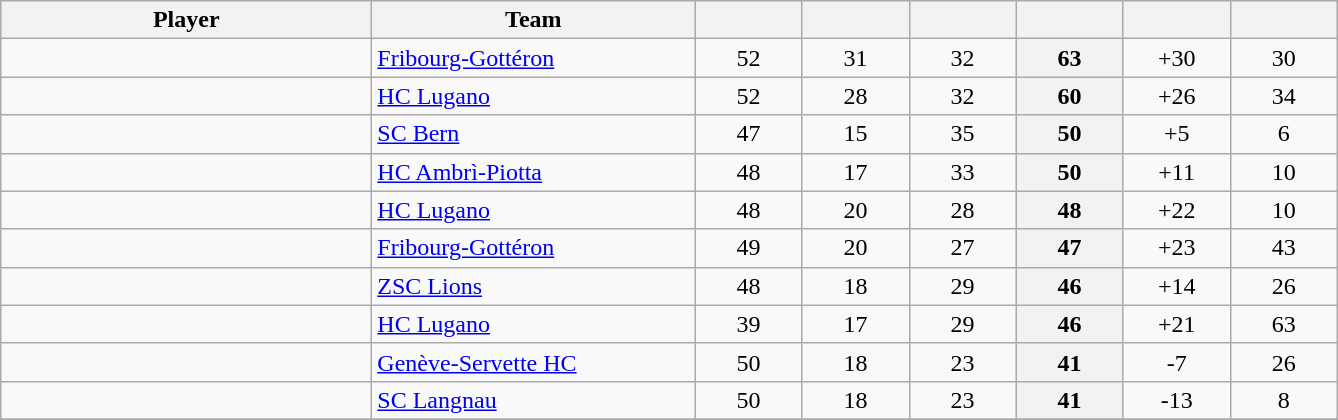<table class="wikitable sortable" style="text-align: center">
<tr>
<th style="width: 15em;">Player</th>
<th style="width: 13em;">Team</th>
<th style="width: 4em;"></th>
<th style="width: 4em;"></th>
<th style="width: 4em;"></th>
<th style="width: 4em;"></th>
<th style="width: 4em;"></th>
<th style="width: 4em;"></th>
</tr>
<tr>
<td style="text-align:left;"> </td>
<td style="text-align:left;"><a href='#'>Fribourg-Gottéron</a></td>
<td>52</td>
<td>31</td>
<td>32</td>
<th>63</th>
<td>+30</td>
<td>30</td>
</tr>
<tr>
<td style="text-align:left;"> </td>
<td style="text-align:left;"><a href='#'>HC Lugano</a></td>
<td>52</td>
<td>28</td>
<td>32</td>
<th>60</th>
<td>+26</td>
<td>34</td>
</tr>
<tr>
<td style="text-align:left;"> </td>
<td style="text-align:left;"><a href='#'>SC Bern</a></td>
<td>47</td>
<td>15</td>
<td>35</td>
<th>50</th>
<td>+5</td>
<td>6</td>
</tr>
<tr>
<td style="text-align:left;"> </td>
<td style="text-align:left;"><a href='#'>HC Ambrì-Piotta</a></td>
<td>48</td>
<td>17</td>
<td>33</td>
<th>50</th>
<td>+11</td>
<td>10</td>
</tr>
<tr>
<td style="text-align:left;"> </td>
<td style="text-align:left;"><a href='#'>HC Lugano</a></td>
<td>48</td>
<td>20</td>
<td>28</td>
<th>48</th>
<td>+22</td>
<td>10</td>
</tr>
<tr>
<td style="text-align:left;"> </td>
<td style="text-align:left;"><a href='#'>Fribourg-Gottéron</a></td>
<td>49</td>
<td>20</td>
<td>27</td>
<th>47</th>
<td>+23</td>
<td>43</td>
</tr>
<tr>
<td style="text-align:left;"> </td>
<td style="text-align:left;"><a href='#'>ZSC Lions</a></td>
<td>48</td>
<td>18</td>
<td>29</td>
<th>46</th>
<td>+14</td>
<td>26</td>
</tr>
<tr>
<td style="text-align:left;"> </td>
<td style="text-align:left;"><a href='#'>HC Lugano</a></td>
<td>39</td>
<td>17</td>
<td>29</td>
<th>46</th>
<td>+21</td>
<td>63</td>
</tr>
<tr>
<td style="text-align:left;"> </td>
<td style="text-align:left;"><a href='#'>Genève-Servette HC</a></td>
<td>50</td>
<td>18</td>
<td>23</td>
<th>41</th>
<td>-7</td>
<td>26</td>
</tr>
<tr>
<td style="text-align:left;"> </td>
<td style="text-align:left;"><a href='#'>SC Langnau</a></td>
<td>50</td>
<td>18</td>
<td>23</td>
<th>41</th>
<td>-13</td>
<td>8</td>
</tr>
<tr>
</tr>
</table>
